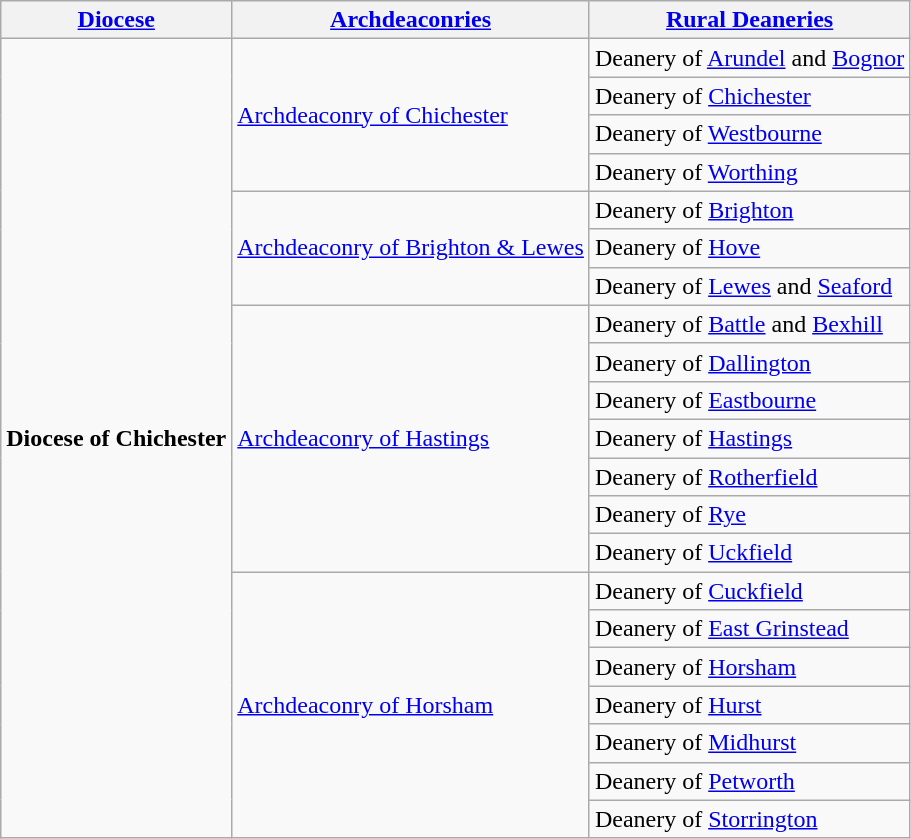<table class="wikitable sortable">
<tr>
<th><a href='#'>Diocese</a></th>
<th><a href='#'>Archdeaconries</a></th>
<th><a href='#'>Rural Deaneries</a></th>
</tr>
<tr>
<td rowspan="21"><strong>Diocese of Chichester</strong></td>
<td rowspan="4"><a href='#'>Archdeaconry of Chichester</a></td>
<td>Deanery of <a href='#'>Arundel</a> and <a href='#'>Bognor</a></td>
</tr>
<tr>
<td>Deanery of <a href='#'>Chichester</a></td>
</tr>
<tr>
<td>Deanery of <a href='#'>Westbourne</a></td>
</tr>
<tr>
<td>Deanery of <a href='#'>Worthing</a></td>
</tr>
<tr>
<td rowspan="3"><a href='#'>Archdeaconry of Brighton & Lewes</a></td>
<td>Deanery of <a href='#'>Brighton</a></td>
</tr>
<tr>
<td>Deanery of <a href='#'>Hove</a></td>
</tr>
<tr>
<td>Deanery of <a href='#'>Lewes</a> and <a href='#'>Seaford</a></td>
</tr>
<tr>
<td rowspan="7"><a href='#'>Archdeaconry of Hastings</a></td>
<td>Deanery of <a href='#'>Battle</a> and <a href='#'>Bexhill</a></td>
</tr>
<tr>
<td>Deanery of <a href='#'>Dallington</a></td>
</tr>
<tr>
<td>Deanery of <a href='#'>Eastbourne</a></td>
</tr>
<tr>
<td>Deanery of <a href='#'>Hastings</a></td>
</tr>
<tr>
<td>Deanery of <a href='#'>Rotherfield</a></td>
</tr>
<tr>
<td>Deanery of <a href='#'>Rye</a></td>
</tr>
<tr>
<td>Deanery of <a href='#'>Uckfield</a></td>
</tr>
<tr>
<td rowspan="7"><a href='#'>Archdeaconry of Horsham</a></td>
<td>Deanery of <a href='#'>Cuckfield</a></td>
</tr>
<tr>
<td>Deanery of <a href='#'>East Grinstead</a></td>
</tr>
<tr>
<td>Deanery of <a href='#'>Horsham</a></td>
</tr>
<tr>
<td>Deanery of <a href='#'>Hurst</a></td>
</tr>
<tr>
<td>Deanery of <a href='#'>Midhurst</a></td>
</tr>
<tr>
<td>Deanery of <a href='#'>Petworth</a></td>
</tr>
<tr>
<td>Deanery of <a href='#'>Storrington</a></td>
</tr>
</table>
